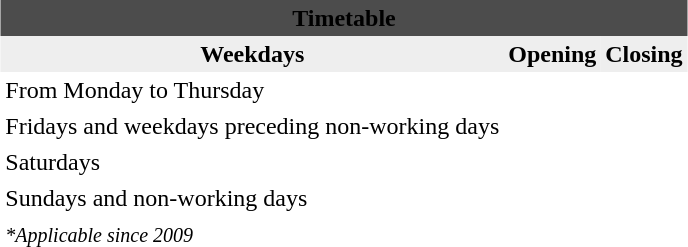<table cellpadding="3" style="margin: 0 auto; border-collapse: collapse; text-align: center;">
<tr style="text-align:center;" - bgcolor="#4c4c4c">
<th colspan="3"><span> Timetable</span></th>
</tr>
<tr style="text-align:center;">
</tr>
<tr style="background:#EEEEEE;">
<th>Weekdays</th>
<th>Opening</th>
<th>Closing</th>
</tr>
<tr style="text-align:left;">
<td>From Monday to Thursday</td>
<td></td>
<td></td>
</tr>
<tr style="text-align:left;">
<td>Fridays and weekdays preceding non-working days</td>
<td></td>
<td></td>
</tr>
<tr style="text-align:left;">
<td>Saturdays</td>
<td></td>
<td></td>
</tr>
<tr style="text-align:left;">
<td>Sundays and non-working days</td>
<td></td>
<td></td>
</tr>
<tr style="text-align:left;">
<td colspan="3"><small><em>*Applicable since 2009</em></small></td>
</tr>
</table>
